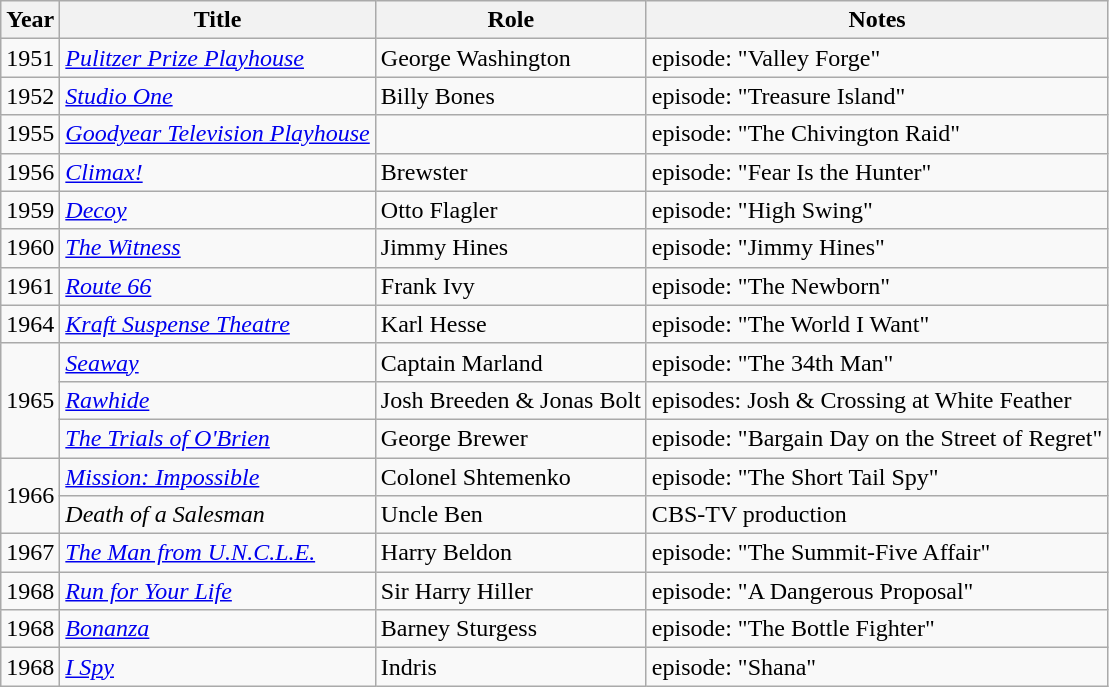<table class="wikitable sortable">
<tr>
<th>Year</th>
<th>Title</th>
<th>Role</th>
<th class="unsortable">Notes</th>
</tr>
<tr>
<td>1951</td>
<td><em><a href='#'>Pulitzer Prize Playhouse</a></em></td>
<td>George Washington</td>
<td>episode: "Valley Forge"</td>
</tr>
<tr>
<td>1952</td>
<td><em><a href='#'>Studio One</a></em></td>
<td>Billy Bones</td>
<td>episode: "Treasure Island"</td>
</tr>
<tr>
<td>1955</td>
<td><em><a href='#'>Goodyear Television Playhouse</a></em></td>
<td></td>
<td>episode: "The Chivington Raid"</td>
</tr>
<tr>
<td>1956</td>
<td><em><a href='#'>Climax!</a></em></td>
<td>Brewster</td>
<td>episode: "Fear Is the Hunter"</td>
</tr>
<tr>
<td>1959</td>
<td><em><a href='#'>Decoy</a></em></td>
<td>Otto Flagler</td>
<td>episode: "High Swing"</td>
</tr>
<tr>
<td>1960</td>
<td><em><a href='#'>The Witness</a></em></td>
<td>Jimmy Hines</td>
<td>episode: "Jimmy Hines"</td>
</tr>
<tr>
<td>1961</td>
<td><em><a href='#'>Route 66</a></em></td>
<td>Frank Ivy</td>
<td>episode: "The Newborn"</td>
</tr>
<tr>
<td>1964</td>
<td><em><a href='#'>Kraft Suspense Theatre</a></em></td>
<td>Karl Hesse</td>
<td>episode: "The World I Want"</td>
</tr>
<tr>
<td rowspan="3">1965</td>
<td><em><a href='#'>Seaway</a></em></td>
<td>Captain Marland</td>
<td>episode: "The 34th Man"</td>
</tr>
<tr>
<td><em><a href='#'>Rawhide</a></em></td>
<td>Josh Breeden & Jonas Bolt</td>
<td>episodes: Josh & Crossing at White Feather</td>
</tr>
<tr>
<td><em><a href='#'>The Trials of O'Brien</a></em></td>
<td>George Brewer</td>
<td>episode: "Bargain Day on the Street of Regret"</td>
</tr>
<tr>
<td rowspan="2">1966</td>
<td><em><a href='#'>Mission: Impossible</a></em></td>
<td>Colonel Shtemenko</td>
<td>episode: "The Short Tail Spy"</td>
</tr>
<tr>
<td><em>Death of a Salesman</em></td>
<td>Uncle Ben</td>
<td>CBS-TV production</td>
</tr>
<tr>
<td>1967</td>
<td><em><a href='#'>The Man from U.N.C.L.E.</a></em></td>
<td>Harry Beldon</td>
<td>episode: "The Summit-Five Affair"</td>
</tr>
<tr>
<td>1968</td>
<td><em><a href='#'>Run for Your Life</a></em></td>
<td>Sir Harry Hiller</td>
<td>episode: "A Dangerous Proposal"</td>
</tr>
<tr>
<td>1968</td>
<td><em><a href='#'>Bonanza</a></em></td>
<td>Barney Sturgess</td>
<td>episode: "The Bottle Fighter"</td>
</tr>
<tr>
<td>1968</td>
<td><em><a href='#'>I Spy</a></em></td>
<td>Indris</td>
<td>episode: "Shana"</td>
</tr>
</table>
